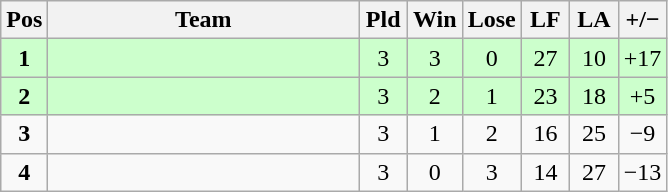<table class="wikitable" style="font-size: 100%">
<tr>
<th width=20>Pos</th>
<th width=200>Team</th>
<th width=25>Pld</th>
<th width=25>Win</th>
<th width=25>Lose</th>
<th width=25>LF</th>
<th width=25>LA</th>
<th width=25>+/−</th>
</tr>
<tr align=center style="background: #ccffcc;">
<td><strong>1</strong></td>
<td align="left"></td>
<td>3</td>
<td>3</td>
<td>0</td>
<td>27</td>
<td>10</td>
<td>+17</td>
</tr>
<tr align=center style="background: #ccffcc;">
<td><strong>2</strong></td>
<td align="left"></td>
<td>3</td>
<td>2</td>
<td>1</td>
<td>23</td>
<td>18</td>
<td>+5</td>
</tr>
<tr align=center>
<td><strong>3</strong></td>
<td align="left"></td>
<td>3</td>
<td>1</td>
<td>2</td>
<td>16</td>
<td>25</td>
<td>−9</td>
</tr>
<tr align=center>
<td><strong>4</strong></td>
<td align="left"></td>
<td>3</td>
<td>0</td>
<td>3</td>
<td>14</td>
<td>27</td>
<td>−13</td>
</tr>
</table>
